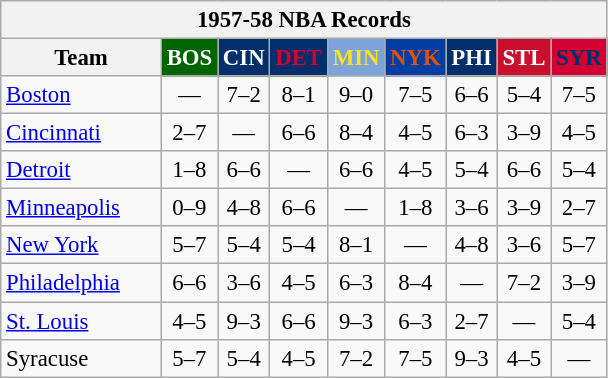<table class="wikitable" style="font-size:95%; text-align:center;">
<tr>
<th colspan=9>1957-58 NBA Records</th>
</tr>
<tr>
<th width=100>Team</th>
<th style="background:#006400;color:#FFFFFF;width=35">BOS</th>
<th style="background:#012F6B;color:#FFFFFF;width=35">CIN</th>
<th style="background:#012F6B;color:#D40032;width=35">DET</th>
<th style="background:#7BA4DB;color:#FBE122;width=35">MIN</th>
<th style="background:#003EA4;color:#E45206;width=35">NYK</th>
<th style="background:#012F6B;color:#FFFFFF;width=35">PHI</th>
<th style="background:#C90F2E;color:#FFFFFF;width=35">STL</th>
<th style="background:#D40032;color:#022E6B;width=35">SYR</th>
</tr>
<tr>
<td style="text-align:left;"><a href='#'>Boston</a></td>
<td>—</td>
<td>7–2</td>
<td>8–1</td>
<td>9–0</td>
<td>7–5</td>
<td>6–6</td>
<td>5–4</td>
<td>7–5</td>
</tr>
<tr>
<td style="text-align:left;"><a href='#'>Cincinnati</a></td>
<td>2–7</td>
<td>—</td>
<td>6–6</td>
<td>8–4</td>
<td>4–5</td>
<td>6–3</td>
<td>3–9</td>
<td>4–5</td>
</tr>
<tr>
<td style="text-align:left;"><a href='#'>Detroit</a></td>
<td>1–8</td>
<td>6–6</td>
<td>—</td>
<td>6–6</td>
<td>4–5</td>
<td>5–4</td>
<td>6–6</td>
<td>5–4</td>
</tr>
<tr>
<td style="text-align:left;"><a href='#'>Minneapolis</a></td>
<td>0–9</td>
<td>4–8</td>
<td>6–6</td>
<td>—</td>
<td>1–8</td>
<td>3–6</td>
<td>3–9</td>
<td>2–7</td>
</tr>
<tr>
<td style="text-align:left;"><a href='#'>New York</a></td>
<td>5–7</td>
<td>5–4</td>
<td>5–4</td>
<td>8–1</td>
<td>—</td>
<td>4–8</td>
<td>3–6</td>
<td>5–7</td>
</tr>
<tr>
<td style="text-align:left;"><a href='#'>Philadelphia</a></td>
<td>6–6</td>
<td>3–6</td>
<td>4–5</td>
<td>6–3</td>
<td>8–4</td>
<td>—</td>
<td>7–2</td>
<td>3–9</td>
</tr>
<tr>
<td style="text-align:left;"><a href='#'>St. Louis</a></td>
<td>4–5</td>
<td>9–3</td>
<td>6–6</td>
<td>9–3</td>
<td>6–3</td>
<td>2–7</td>
<td>—</td>
<td>5–4</td>
</tr>
<tr>
<td style="text-align:left;">Syracuse</td>
<td>5–7</td>
<td>5–4</td>
<td>4–5</td>
<td>7–2</td>
<td>7–5</td>
<td>9–3</td>
<td>4–5</td>
<td>—</td>
</tr>
</table>
